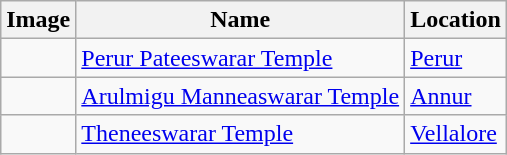<table class="wikitable">
<tr>
<th>Image</th>
<th>Name</th>
<th>Location</th>
</tr>
<tr>
<td></td>
<td><a href='#'>Perur Pateeswarar Temple</a></td>
<td><a href='#'>Perur</a></td>
</tr>
<tr>
<td></td>
<td><a href='#'>Arulmigu Manneaswarar Temple</a></td>
<td><a href='#'>Annur</a></td>
</tr>
<tr>
<td></td>
<td><a href='#'>Theneeswarar Temple</a></td>
<td><a href='#'>Vellalore</a></td>
</tr>
</table>
